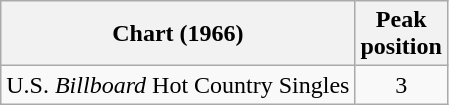<table class="wikitable sortable">
<tr>
<th align="left">Chart (1966)</th>
<th align="center">Peak<br>position</th>
</tr>
<tr>
<td align="left">U.S. <em>Billboard</em> Hot Country Singles</td>
<td align="center">3</td>
</tr>
</table>
